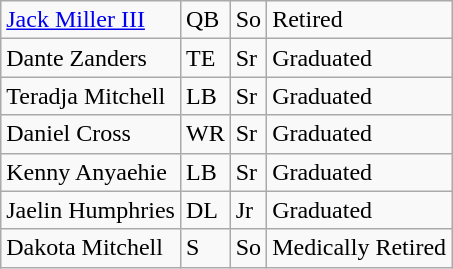<table class="wikitable">
<tr>
<td><a href='#'>Jack Miller III</a></td>
<td>QB</td>
<td>So</td>
<td>Retired</td>
</tr>
<tr>
<td>Dante Zanders</td>
<td>TE</td>
<td>Sr</td>
<td>Graduated</td>
</tr>
<tr>
<td>Teradja Mitchell</td>
<td>LB</td>
<td>Sr</td>
<td>Graduated</td>
</tr>
<tr>
<td>Daniel Cross</td>
<td>WR</td>
<td>Sr</td>
<td>Graduated</td>
</tr>
<tr>
<td>Kenny Anyaehie</td>
<td>LB</td>
<td>Sr</td>
<td>Graduated</td>
</tr>
<tr>
<td>Jaelin Humphries</td>
<td>DL</td>
<td>Jr</td>
<td>Graduated</td>
</tr>
<tr>
<td>Dakota Mitchell</td>
<td>S</td>
<td>So</td>
<td>Medically Retired</td>
</tr>
</table>
